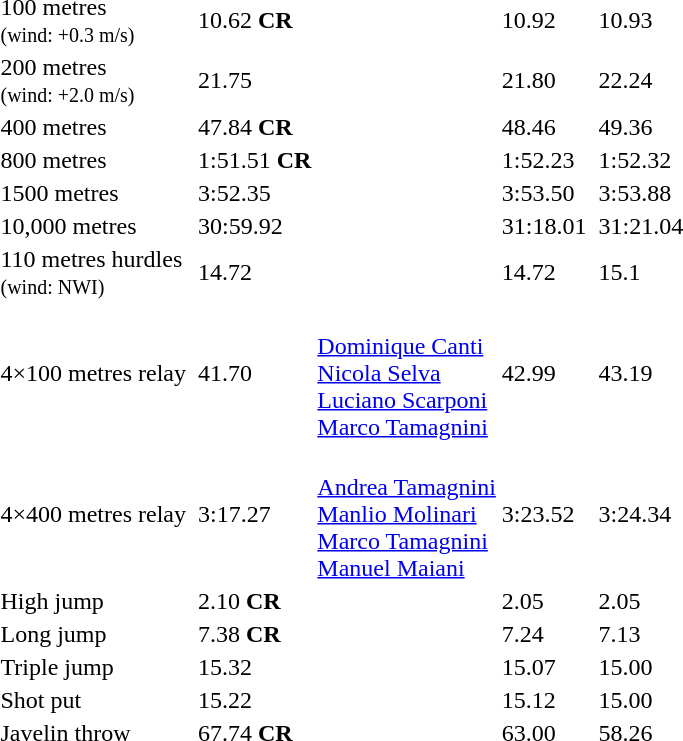<table>
<tr>
<td>100 metres<br><small>(wind: +0.3 m/s)</small></td>
<td></td>
<td>10.62 <strong>CR</strong></td>
<td></td>
<td>10.92</td>
<td></td>
<td>10.93</td>
</tr>
<tr>
<td>200 metres<br><small>(wind: +2.0 m/s)</small></td>
<td></td>
<td>21.75</td>
<td></td>
<td>21.80</td>
<td></td>
<td>22.24</td>
</tr>
<tr>
<td>400 metres</td>
<td></td>
<td>47.84 <strong>CR</strong></td>
<td></td>
<td>48.46</td>
<td></td>
<td>49.36</td>
</tr>
<tr>
<td>800 metres</td>
<td></td>
<td>1:51.51 <strong>CR</strong></td>
<td></td>
<td>1:52.23</td>
<td></td>
<td>1:52.32</td>
</tr>
<tr>
<td>1500 metres</td>
<td></td>
<td>3:52.35</td>
<td></td>
<td>3:53.50</td>
<td></td>
<td>3:53.88</td>
</tr>
<tr>
<td>10,000 metres</td>
<td></td>
<td>30:59.92</td>
<td></td>
<td>31:18.01</td>
<td></td>
<td>31:21.04</td>
</tr>
<tr>
<td>110 metres hurdles<br><small>(wind: NWI)</small></td>
<td></td>
<td>14.72</td>
<td></td>
<td>14.72</td>
<td></td>
<td>15.1</td>
</tr>
<tr>
<td>4×100 metres relay</td>
<td></td>
<td>41.70</td>
<td><br><a href='#'>Dominique Canti</a><br><a href='#'>Nicola Selva</a><br><a href='#'>Luciano Scarponi</a><br><a href='#'>Marco Tamagnini</a></td>
<td>42.99</td>
<td></td>
<td>43.19</td>
</tr>
<tr>
<td>4×400 metres relay</td>
<td><br></td>
<td>3:17.27</td>
<td><br><a href='#'>Andrea Tamagnini</a><br><a href='#'>Manlio Molinari</a><br><a href='#'>Marco Tamagnini</a><br><a href='#'>Manuel Maiani</a></td>
<td>3:23.52</td>
<td><br></td>
<td>3:24.34</td>
</tr>
<tr>
<td>High jump</td>
<td></td>
<td>2.10 <strong>CR</strong></td>
<td></td>
<td>2.05</td>
<td></td>
<td>2.05</td>
</tr>
<tr>
<td>Long jump</td>
<td></td>
<td>7.38 <strong>CR</strong></td>
<td></td>
<td>7.24</td>
<td></td>
<td>7.13</td>
</tr>
<tr>
<td>Triple jump</td>
<td></td>
<td>15.32</td>
<td></td>
<td>15.07</td>
<td></td>
<td>15.00</td>
</tr>
<tr>
<td>Shot put</td>
<td></td>
<td>15.22</td>
<td></td>
<td>15.12</td>
<td></td>
<td>15.00</td>
</tr>
<tr>
<td>Javelin throw</td>
<td></td>
<td>67.74	 <strong>CR</strong></td>
<td></td>
<td>63.00</td>
<td></td>
<td>58.26</td>
</tr>
</table>
